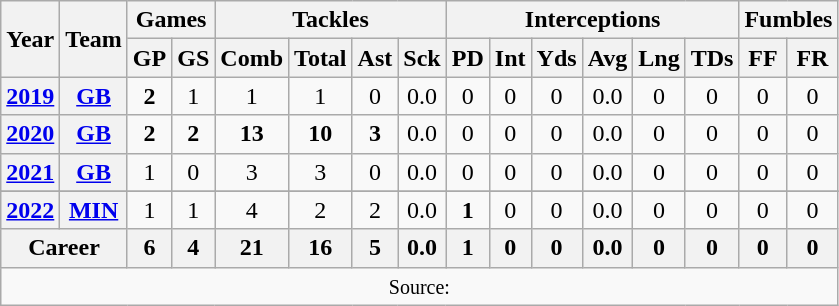<table class="wikitable" style="text-align: center;">
<tr>
<th rowspan="2">Year</th>
<th rowspan="2">Team</th>
<th colspan="2">Games</th>
<th colspan="4">Tackles</th>
<th colspan="6">Interceptions</th>
<th colspan="2">Fumbles</th>
</tr>
<tr>
<th>GP</th>
<th>GS</th>
<th>Comb</th>
<th>Total</th>
<th>Ast</th>
<th>Sck</th>
<th>PD</th>
<th>Int</th>
<th>Yds</th>
<th>Avg</th>
<th>Lng</th>
<th>TDs</th>
<th>FF</th>
<th>FR</th>
</tr>
<tr>
<th><a href='#'>2019</a></th>
<th><a href='#'>GB</a></th>
<td><strong>2</strong></td>
<td>1</td>
<td>1</td>
<td>1</td>
<td>0</td>
<td>0.0</td>
<td>0</td>
<td>0</td>
<td>0</td>
<td>0.0</td>
<td>0</td>
<td>0</td>
<td>0</td>
<td>0</td>
</tr>
<tr>
<th><a href='#'>2020</a></th>
<th><a href='#'>GB</a></th>
<td><strong>2</strong></td>
<td><strong>2</strong></td>
<td><strong>13</strong></td>
<td><strong>10</strong></td>
<td><strong>3</strong></td>
<td>0.0</td>
<td>0</td>
<td>0</td>
<td>0</td>
<td>0.0</td>
<td>0</td>
<td>0</td>
<td>0</td>
<td>0</td>
</tr>
<tr>
<th><a href='#'>2021</a></th>
<th><a href='#'>GB</a></th>
<td>1</td>
<td>0</td>
<td>3</td>
<td>3</td>
<td>0</td>
<td>0.0</td>
<td>0</td>
<td>0</td>
<td>0</td>
<td>0.0</td>
<td>0</td>
<td>0</td>
<td>0</td>
<td>0</td>
</tr>
<tr>
</tr>
<tr>
<th><a href='#'>2022</a></th>
<th><a href='#'>MIN</a></th>
<td>1</td>
<td>1</td>
<td>4</td>
<td>2</td>
<td>2</td>
<td>0.0</td>
<td><strong>1</strong></td>
<td>0</td>
<td>0</td>
<td>0.0</td>
<td>0</td>
<td>0</td>
<td>0</td>
<td>0</td>
</tr>
<tr>
<th colspan="2">Career</th>
<th>6</th>
<th>4</th>
<th>21</th>
<th>16</th>
<th>5</th>
<th>0.0</th>
<th>1</th>
<th>0</th>
<th>0</th>
<th>0.0</th>
<th>0</th>
<th>0</th>
<th>0</th>
<th>0</th>
</tr>
<tr>
<td colspan="17"><small>Source: </small></td>
</tr>
</table>
